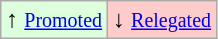<table class="wikitable" align="center">
<tr>
<td bgcolor="#ddffdd">↑ <small><a href='#'>Promoted</a></small></td>
<td bgcolor="#ffcccc">↓ <small><a href='#'>Relegated</a></small></td>
</tr>
</table>
